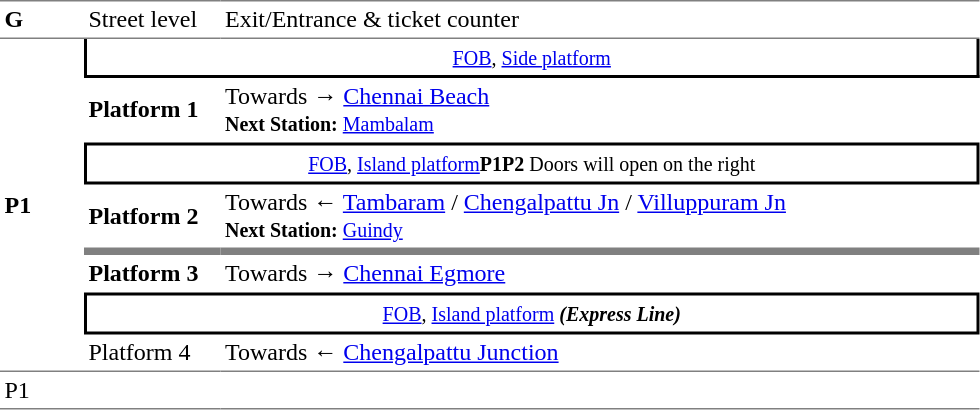<table cellpadding="3" cellspacing="0" border="0">
<tr>
<td valign="top" width="30" style="border-top:solid 1px gray;border-bottom:solid 1px gray;"><strong>G</strong></td>
<td valign="top" width="85" style="border-top:solid 1px gray;border-bottom:solid 1px gray;">Street level</td>
<td valign="top" width="500" style="border-top:solid 1px gray;border-bottom:solid 1px gray;">Exit/Entrance & ticket counter</td>
</tr>
<tr>
<td rowspan="7" style="border-bottom:solid 1px gray;" width="50" valign="center"><strong>P1</strong></td>
<td colspan="2" style="border-right:solid 2px black;border-left:solid 2px black;border-bottom:solid 2px black;text-align:center;"><a href='#'><small>FOB</small></a><small>, <a href='#'>Side platform</a></small></td>
</tr>
<tr>
<td width="85" style="border-bottom:solid 1px white;"><span><strong>Platform 1</strong></span></td>
<td width="500" style="border-bottom:solid 1px white;">Towards → <a href='#'>Chennai Beach</a><br><small><strong>Next Station:</strong> <a href='#'>Mambalam</a></small></td>
</tr>
<tr>
<td colspan="2" style="border-top:solid 2px black;border-right:solid 2px black;border-left:solid 2px black;border-bottom:solid 2px black;text-align:center;"><a href='#'><small>FOB</small></a><small>, <a href='#'>Island platform</a><strong>P1</strong><strong>P2</strong> Doors will open on the right</small></td>
</tr>
<tr>
<td width="85" style="border-bottom:solid 5px gray;"><span><strong>Platform 2</strong></span></td>
<td width="500" style="border-bottom:solid 5px gray;">Towards ← <a href='#'>Tambaram</a> / <a href='#'>Chengalpattu Jn</a> / <a href='#'>Villuppuram Jn</a><br><small><strong>Next Station:</strong> <a href='#'>Guindy</a></small></td>
</tr>
<tr>
<td width="85" style="border-bottom:solid 1px white;"><span><strong>Platform 3</strong></span></td>
<td style="border-bottom:solid 1px white;" width="500">Towards → <a href='#'>Chennai Egmore</a></td>
</tr>
<tr>
<td colspan="2" style="border-top:solid 2px black;border-right:solid 2px black;border-left:solid 2px black;border-bottom:solid 2px black;text-align:center;"><a href='#'><small>FOB</small></a><small>, <a href='#'>Island platform</a> <strong></strong> <strong><em>(Express Line)<strong><em></small></td>
</tr>
<tr>
<td width="85" style="border-bottom:solid 1px gray;"><span></strong>Platform 4<strong></span></td>
<td style="border-bottom:solid 1px gray;" width="500">Towards ← <a href='#'>Chengalpattu Junction</a></td>
</tr>
<tr>
<td style="border-bottom:solid 1px gray;" width="50" valign="top"></strong>P1<strong></td>
<td style="border-bottom:solid 1px gray;" width="50" valign="top"></td>
<td style="border-bottom:solid 1px gray;" width="50" valign="top"></td>
</tr>
<tr>
</tr>
</table>
